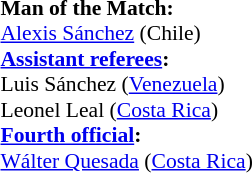<table width=50% style="font-size: 90%">
<tr>
<td><br><strong>Man of the Match:</strong>
<br><a href='#'>Alexis Sánchez</a> (Chile)<br><strong><a href='#'>Assistant referees</a>:</strong>
<br>Luis Sánchez (<a href='#'>Venezuela</a>)
<br>Leonel Leal (<a href='#'>Costa Rica</a>)
<br><strong><a href='#'>Fourth official</a>:</strong>
<br><a href='#'>Wálter Quesada</a> (<a href='#'>Costa Rica</a>)</td>
</tr>
</table>
